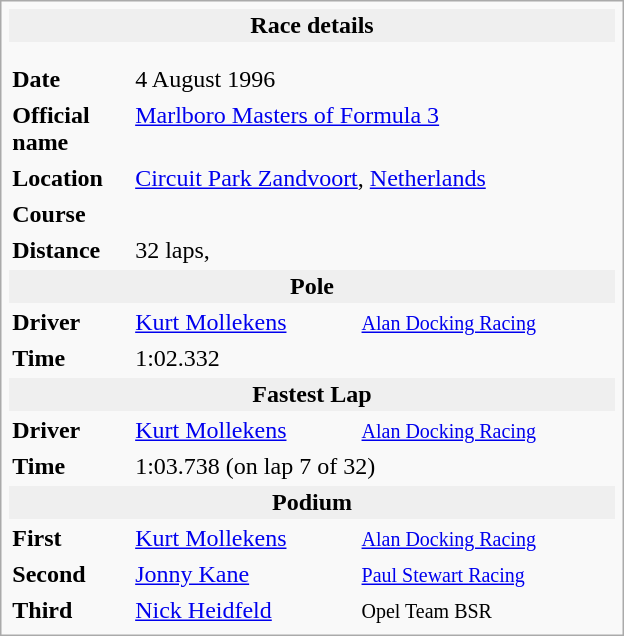<table class="infobox" align="right" cellpadding="2" style="float:right; width: 26em; ">
<tr>
<th colspan="3" style="background:#efefef;">Race details</th>
</tr>
<tr>
<td colspan="3" style="text-align:center;"></td>
</tr>
<tr>
<td colspan="3" style="text-align:center;"></td>
</tr>
<tr>
<td style="width: 20%;"><strong>Date</strong></td>
<td>4 August 1996</td>
</tr>
<tr>
<td><strong>Official name</strong></td>
<td colspan=2><a href='#'>Marlboro Masters of Formula 3</a></td>
</tr>
<tr>
<td><strong>Location</strong></td>
<td colspan=2><a href='#'>Circuit Park Zandvoort</a>, <a href='#'>Netherlands</a></td>
</tr>
<tr>
<td><strong>Course</strong></td>
<td colspan=2></td>
</tr>
<tr>
<td><strong>Distance</strong></td>
<td colspan=2>32 laps, </td>
</tr>
<tr>
<th colspan="3" style="background:#efefef;">Pole</th>
</tr>
<tr>
<td><strong>Driver</strong></td>
<td> <a href='#'>Kurt Mollekens</a></td>
<td><small><a href='#'>Alan Docking Racing</a></small></td>
</tr>
<tr>
<td><strong>Time</strong></td>
<td colspan=2>1:02.332</td>
</tr>
<tr>
<th colspan="3" style="background:#efefef;">Fastest Lap</th>
</tr>
<tr>
<td><strong>Driver</strong></td>
<td> <a href='#'>Kurt Mollekens</a></td>
<td><small><a href='#'>Alan Docking Racing</a></small></td>
</tr>
<tr>
<td><strong>Time</strong></td>
<td colspan=2>1:03.738 (on lap 7 of 32)</td>
</tr>
<tr>
<th colspan="3" style="background:#efefef;">Podium</th>
</tr>
<tr>
<td><strong>First</strong></td>
<td> <a href='#'>Kurt Mollekens</a></td>
<td><small><a href='#'>Alan Docking Racing</a></small></td>
</tr>
<tr>
<td><strong>Second</strong></td>
<td> <a href='#'>Jonny Kane</a></td>
<td><small><a href='#'>Paul Stewart Racing</a></small></td>
</tr>
<tr>
<td><strong>Third</strong></td>
<td> <a href='#'>Nick Heidfeld</a></td>
<td><small>Opel Team BSR</small></td>
</tr>
</table>
